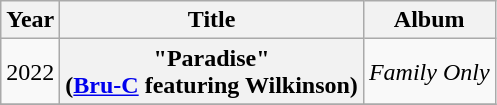<table class="wikitable plainrowheaders" style="text-align:center;">
<tr>
<th scope="col">Year</th>
<th scope="col">Title</th>
<th scope="col">Album</th>
</tr>
<tr>
<td>2022</td>
<th scope="row">"Paradise"<br><span>(<a href='#'>Bru-C</a> featuring Wilkinson)</span></th>
<td><em>Family Only</em></td>
</tr>
<tr>
</tr>
</table>
